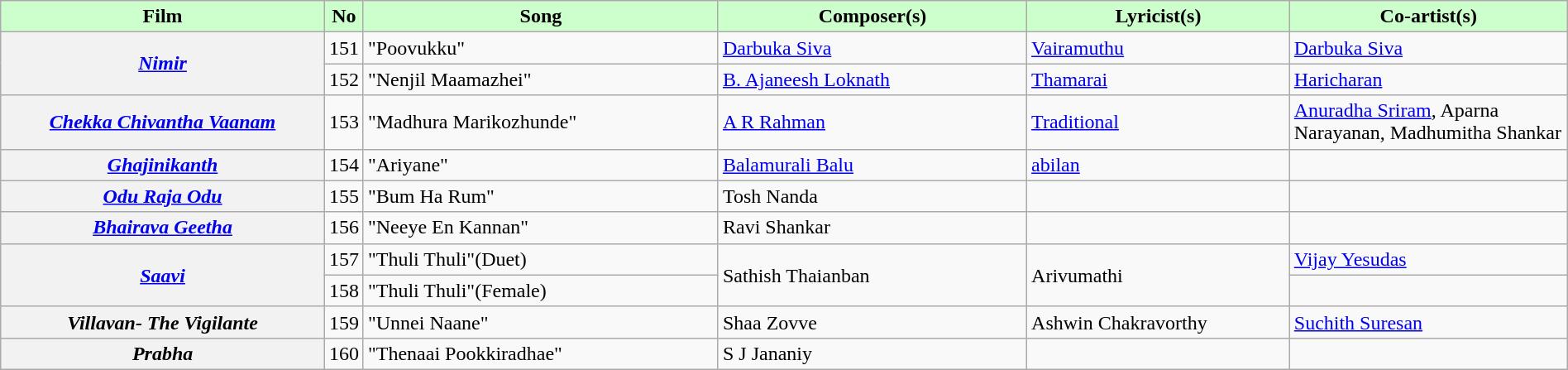<table class="wikitable plainrowheaders" width="100%" textcolor:#000;">
<tr style="background:#cfc; text-align:center;">
<td scope="col" width=21%><strong>Film</strong></td>
<td><strong>No</strong></td>
<td scope="col" width=23%><strong>Song</strong></td>
<td scope="col" width=20%><strong>Composer(s)</strong></td>
<td scope="col" width=17%><strong>Lyricist(s)</strong></td>
<td scope="col" width=18%><strong>Co-artist(s)</strong></td>
</tr>
<tr>
<th rowspan="2"><em><a href='#'>Nimir</a></em></th>
<td>151</td>
<td>"Poovukku"</td>
<td><a href='#'>Darbuka Siva</a></td>
<td><a href='#'>Vairamuthu</a></td>
<td><a href='#'>Darbuka Siva</a></td>
</tr>
<tr>
<td>152</td>
<td>"Nenjil Maamazhei"</td>
<td><a href='#'>B. Ajaneesh Loknath</a></td>
<td><a href='#'>Thamarai</a></td>
<td><a href='#'>Haricharan</a></td>
</tr>
<tr>
<th><em><a href='#'>Chekka Chivantha Vaanam</a></em></th>
<td>153</td>
<td>"Madhura Marikozhunde"</td>
<td><a href='#'>A R Rahman</a></td>
<td><a href='#'>Traditional</a></td>
<td><a href='#'>Anuradha Sriram</a>, Aparna Narayanan, Madhumitha Shankar</td>
</tr>
<tr>
<th><em><a href='#'>Ghajinikanth</a></em></th>
<td>154</td>
<td>"Ariyane"</td>
<td><a href='#'>Balamurali Balu</a></td>
<td><a href='#'>abilan</a></td>
<td></td>
</tr>
<tr>
<th><em><a href='#'>Odu Raja Odu</a></em></th>
<td>155</td>
<td>"Bum Ha Rum"</td>
<td>Tosh Nanda</td>
<td></td>
<td></td>
</tr>
<tr>
<th><em><a href='#'>Bhairava Geetha</a></em></th>
<td>156</td>
<td>"Neeye En Kannan"</td>
<td>Ravi Shankar</td>
<td></td>
<td></td>
</tr>
<tr>
<th rowspan="2"><em><a href='#'>Saavi</a></em></th>
<td>157</td>
<td>"Thuli Thuli"(Duet)</td>
<td rowspan="2">Sathish Thaianban</td>
<td rowspan="2">Arivumathi</td>
<td><a href='#'>Vijay Yesudas</a></td>
</tr>
<tr>
<td>158</td>
<td>"Thuli Thuli"(Female)</td>
<td></td>
</tr>
<tr>
<th><em>Villavan- The Vigilante</em></th>
<td>159</td>
<td>"Unnei Naane"</td>
<td>Shaa Zovve</td>
<td>Ashwin Chakravorthy</td>
<td><a href='#'>Suchith Suresan</a></td>
</tr>
<tr>
<th><em>Prabha</em></th>
<td>160</td>
<td>"Thenaai Pookkiradhae"</td>
<td>S J Jananiy</td>
<td></td>
<td></td>
</tr>
</table>
